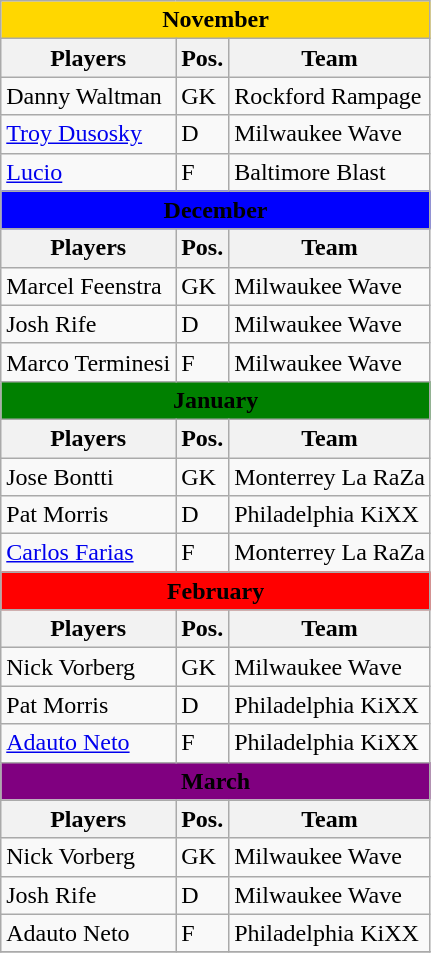<table class="wikitable">
<tr>
<th style=background-color:Gold colspan=4><span>November</span></th>
</tr>
<tr>
<th>Players</th>
<th>Pos.</th>
<th>Team</th>
</tr>
<tr>
<td>Danny Waltman</td>
<td>GK</td>
<td>Rockford Rampage</td>
</tr>
<tr>
<td><a href='#'>Troy Dusosky</a></td>
<td>D</td>
<td>Milwaukee Wave</td>
</tr>
<tr>
<td><a href='#'>Lucio</a></td>
<td>F</td>
<td>Baltimore Blast</td>
</tr>
<tr>
<th style=background-color:Blue colspan=4><span>December</span></th>
</tr>
<tr>
<th>Players</th>
<th>Pos.</th>
<th>Team</th>
</tr>
<tr>
<td>Marcel Feenstra</td>
<td>GK</td>
<td>Milwaukee Wave</td>
</tr>
<tr>
<td>Josh Rife</td>
<td>D</td>
<td>Milwaukee Wave</td>
</tr>
<tr>
<td>Marco Terminesi</td>
<td>F</td>
<td>Milwaukee Wave</td>
</tr>
<tr>
<th style=background-color:Green colspan=4><span>January</span></th>
</tr>
<tr>
<th>Players</th>
<th>Pos.</th>
<th>Team</th>
</tr>
<tr>
<td>Jose Bontti</td>
<td>GK</td>
<td>Monterrey La RaZa</td>
</tr>
<tr>
<td>Pat Morris</td>
<td>D</td>
<td>Philadelphia KiXX</td>
</tr>
<tr>
<td><a href='#'>Carlos Farias</a></td>
<td>F</td>
<td>Monterrey La RaZa</td>
</tr>
<tr>
<th style=background-color:Red colspan=4><span>February</span></th>
</tr>
<tr>
<th>Players</th>
<th>Pos.</th>
<th>Team</th>
</tr>
<tr>
<td>Nick Vorberg</td>
<td>GK</td>
<td>Milwaukee Wave</td>
</tr>
<tr>
<td>Pat Morris</td>
<td>D</td>
<td>Philadelphia KiXX</td>
</tr>
<tr>
<td><a href='#'>Adauto Neto</a></td>
<td>F</td>
<td>Philadelphia KiXX</td>
</tr>
<tr>
<th style=background-color:Purple colspan=4><span>March</span></th>
</tr>
<tr>
<th>Players</th>
<th>Pos.</th>
<th>Team</th>
</tr>
<tr>
<td>Nick Vorberg</td>
<td>GK</td>
<td>Milwaukee Wave</td>
</tr>
<tr>
<td>Josh Rife</td>
<td>D</td>
<td>Milwaukee Wave</td>
</tr>
<tr>
<td>Adauto Neto</td>
<td>F</td>
<td>Philadelphia KiXX</td>
</tr>
<tr>
</tr>
</table>
